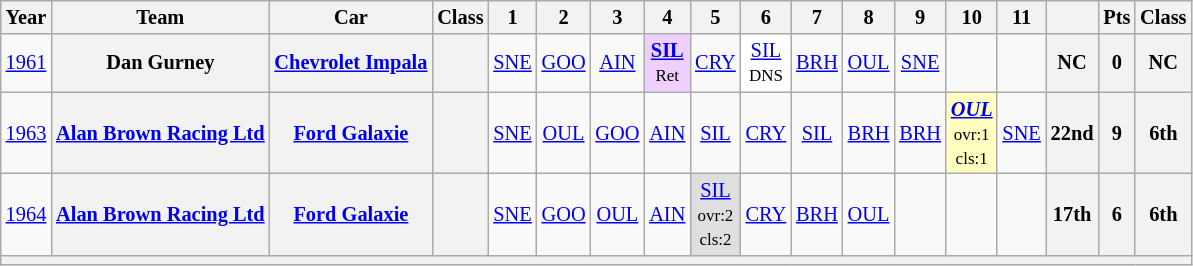<table class="wikitable" style="text-align:center; font-size:85%">
<tr>
<th>Year</th>
<th>Team</th>
<th>Car</th>
<th>Class</th>
<th>1</th>
<th>2</th>
<th>3</th>
<th>4</th>
<th>5</th>
<th>6</th>
<th>7</th>
<th>8</th>
<th>9</th>
<th>10</th>
<th>11</th>
<th></th>
<th>Pts</th>
<th>Class</th>
</tr>
<tr>
<td><a href='#'>1961</a></td>
<th>Dan Gurney</th>
<th><a href='#'>Chevrolet Impala</a></th>
<th><span></span></th>
<td><a href='#'>SNE</a></td>
<td><a href='#'>GOO</a></td>
<td><a href='#'>AIN</a></td>
<td style="background:#EFCFFF;"><strong><a href='#'>SIL</a></strong><br><small>Ret</small></td>
<td><a href='#'>CRY</a></td>
<td style="background:#FFFFFF;"><a href='#'>SIL</a><br><small>DNS</small></td>
<td><a href='#'>BRH</a></td>
<td><a href='#'>OUL</a></td>
<td><a href='#'>SNE</a></td>
<td></td>
<td></td>
<th>NC</th>
<th>0</th>
<th>NC</th>
</tr>
<tr>
<td><a href='#'>1963</a></td>
<th><a href='#'>Alan Brown Racing Ltd</a></th>
<th><a href='#'>Ford Galaxie</a></th>
<th><span></span></th>
<td><a href='#'>SNE</a></td>
<td><a href='#'>OUL</a></td>
<td><a href='#'>GOO</a></td>
<td><a href='#'>AIN</a></td>
<td><a href='#'>SIL</a></td>
<td><a href='#'>CRY</a></td>
<td><a href='#'>SIL</a></td>
<td><a href='#'>BRH</a></td>
<td><a href='#'>BRH</a></td>
<td style="background:#FFFFBF;"><strong><em><a href='#'>OUL</a></em></strong><br><small>ovr:1<br>cls:1</small></td>
<td><a href='#'>SNE</a></td>
<th>22nd</th>
<th>9</th>
<th>6th</th>
</tr>
<tr>
<td><a href='#'>1964</a></td>
<th><a href='#'>Alan Brown Racing Ltd</a></th>
<th><a href='#'>Ford Galaxie</a></th>
<th><span></span></th>
<td><a href='#'>SNE</a></td>
<td><a href='#'>GOO</a></td>
<td><a href='#'>OUL</a></td>
<td><a href='#'>AIN</a></td>
<td style="background:#DFDFDF;"><a href='#'>SIL</a><br><small>ovr:2<br>cls:2</small></td>
<td><a href='#'>CRY</a></td>
<td><a href='#'>BRH</a></td>
<td><a href='#'>OUL</a></td>
<td></td>
<td></td>
<td></td>
<th>17th</th>
<th>6</th>
<th>6th</th>
</tr>
<tr>
<th colspan="18"></th>
</tr>
</table>
